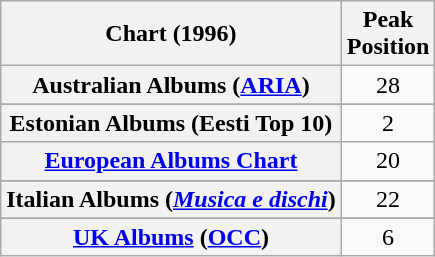<table class="wikitable sortable plainrowheaders">
<tr>
<th>Chart (1996)</th>
<th>Peak<br>Position</th>
</tr>
<tr>
<th scope="row">Australian Albums (<a href='#'>ARIA</a>)</th>
<td style="text-align:center;">28</td>
</tr>
<tr>
</tr>
<tr>
</tr>
<tr>
</tr>
<tr>
</tr>
<tr>
<th scope="row">Estonian Albums (Eesti Top 10)</th>
<td align="center">2</td>
</tr>
<tr>
<th scope="row"><a href='#'>European Albums Chart</a></th>
<td style="text-align:center;">20</td>
</tr>
<tr>
</tr>
<tr>
</tr>
<tr>
<th scope="row">Italian Albums (<em><a href='#'>Musica e dischi</a></em>)</th>
<td align="center">22</td>
</tr>
<tr>
</tr>
<tr>
</tr>
<tr>
</tr>
<tr>
</tr>
<tr>
<th scope="row"><a href='#'>UK Albums</a> (<a href='#'>OCC</a>)</th>
<td style="text-align:center;">6</td>
</tr>
</table>
